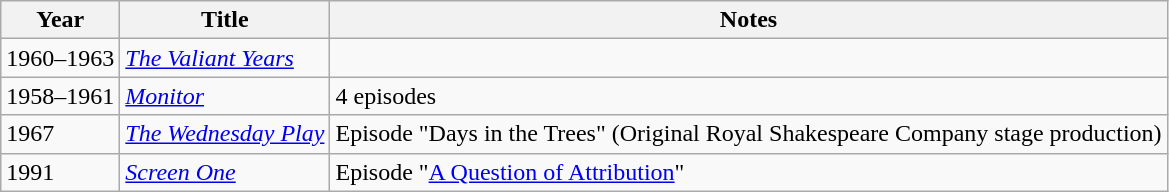<table class="wikitable">
<tr>
<th>Year</th>
<th>Title</th>
<th>Notes</th>
</tr>
<tr>
<td>1960–1963</td>
<td><em><a href='#'>The Valiant Years</a></em></td>
<td></td>
</tr>
<tr>
<td>1958–1961</td>
<td><em><a href='#'>Monitor</a></em></td>
<td>4 episodes</td>
</tr>
<tr>
<td>1967</td>
<td><em><a href='#'>The Wednesday Play</a></em></td>
<td>Episode "Days in the Trees" (Original Royal Shakespeare Company stage production)</td>
</tr>
<tr>
<td>1991</td>
<td><em><a href='#'>Screen One</a></em></td>
<td>Episode "<a href='#'>A Question of Attribution</a>"</td>
</tr>
</table>
